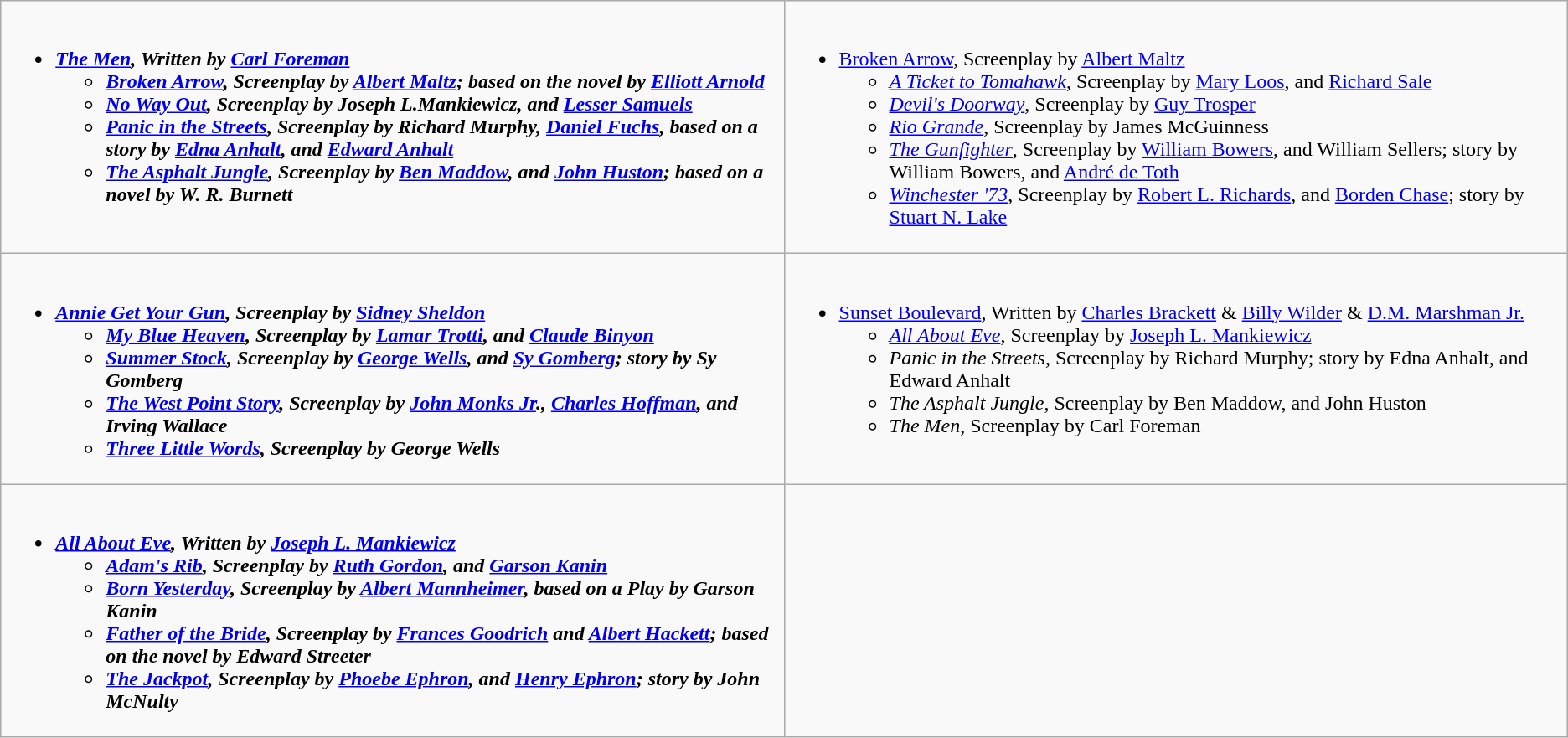<table class="wikitable">
<tr>
<td valign="top" width="50%"><br><ul><li><strong><em><a href='#'>The Men</a><em>, Written by <a href='#'>Carl Foreman</a><strong><ul><li></em><a href='#'>Broken Arrow</a><em>, Screenplay by <a href='#'>Albert Maltz</a>; based on the novel by <a href='#'>Elliott Arnold</a></li><li></em><a href='#'>No Way Out</a><em>, Screenplay by Joseph L.Mankiewicz, and <a href='#'>Lesser Samuels</a></li><li></em><a href='#'>Panic in the Streets</a><em>, Screenplay by Richard Murphy, <a href='#'>Daniel Fuchs</a>, based on a story by <a href='#'>Edna Anhalt</a>, and <a href='#'>Edward Anhalt</a></li><li></em><a href='#'>The Asphalt Jungle</a><em>, Screenplay by <a href='#'>Ben Maddow</a>, and <a href='#'>John Huston</a>; based on a novel by W. R. Burnett</li></ul></li></ul></td>
<td valign="top"><br><ul><li></em></strong><a href='#'>Broken Arrow</a></em>, Screenplay by <a href='#'>Albert Maltz</a></strong><ul><li><em><a href='#'>A Ticket to Tomahawk</a></em>, Screenplay by <a href='#'>Mary Loos</a>, and <a href='#'>Richard Sale</a></li><li><em><a href='#'>Devil's Doorway</a></em>, Screenplay by <a href='#'>Guy Trosper</a></li><li><em><a href='#'>Rio Grande</a></em>, Screenplay by James McGuinness</li><li><em><a href='#'>The Gunfighter</a></em>, Screenplay by <a href='#'>William Bowers</a>, and William Sellers; story by William Bowers, and <a href='#'>André de Toth</a></li><li><em><a href='#'>Winchester '73</a></em>, Screenplay by <a href='#'>Robert L. Richards</a>, and <a href='#'>Borden Chase</a>; story by <a href='#'>Stuart N. Lake</a></li></ul></li></ul></td>
</tr>
<tr>
<td valign="top"><br><ul><li><strong><em><a href='#'>Annie Get Your Gun</a><em>, Screenplay by <a href='#'>Sidney Sheldon</a><strong><ul><li></em><a href='#'>My Blue Heaven</a><em>, Screenplay by <a href='#'>Lamar Trotti</a>, and <a href='#'>Claude Binyon</a></li><li></em><a href='#'>Summer Stock</a><em>, Screenplay by <a href='#'>George Wells</a>, and <a href='#'>Sy Gomberg</a>; story by Sy Gomberg</li><li></em><a href='#'>The West Point Story</a><em>, Screenplay by <a href='#'>John Monks Jr</a>., <a href='#'>Charles Hoffman</a>, and Irving Wallace</li><li></em><a href='#'>Three Little Words</a><em>, Screenplay by George Wells</li></ul></li></ul></td>
<td valign="top"><br><ul><li></em></strong><a href='#'>Sunset Boulevard</a></em>, Written by <a href='#'>Charles Brackett</a> & <a href='#'>Billy Wilder</a> & <a href='#'>D.M. Marshman Jr.</a></strong><ul><li><em><a href='#'>All About Eve</a></em>, Screenplay by <a href='#'>Joseph L. Mankiewicz</a></li><li><em>Panic in the Streets</em>, Screenplay by Richard Murphy; story by Edna Anhalt, and Edward Anhalt</li><li><em>The Asphalt Jungle</em>, Screenplay by Ben Maddow, and John Huston</li><li><em>The Men</em>, Screenplay by Carl Foreman</li></ul></li></ul></td>
</tr>
<tr>
<td valign="top"><br><ul><li><strong><em><a href='#'>All About Eve</a><em>, Written by <a href='#'>Joseph L. Mankiewicz</a><strong><ul><li></em><a href='#'>Adam's Rib</a><em>, Screenplay by <a href='#'>Ruth Gordon</a>, and <a href='#'>Garson Kanin</a></li><li></em><a href='#'>Born Yesterday</a><em>, Screenplay by <a href='#'>Albert Mannheimer</a>, based on a Play by Garson Kanin</li><li></em><a href='#'>Father of the Bride</a><em>, Screenplay by <a href='#'>Frances Goodrich</a> and <a href='#'>Albert Hackett</a>; based on the novel by Edward Streeter</li><li></em><a href='#'>The Jackpot</a><em>, Screenplay by <a href='#'>Phoebe Ephron</a>, and <a href='#'>Henry Ephron</a>; story by John McNulty</li></ul></li></ul></td>
<td></td>
</tr>
</table>
